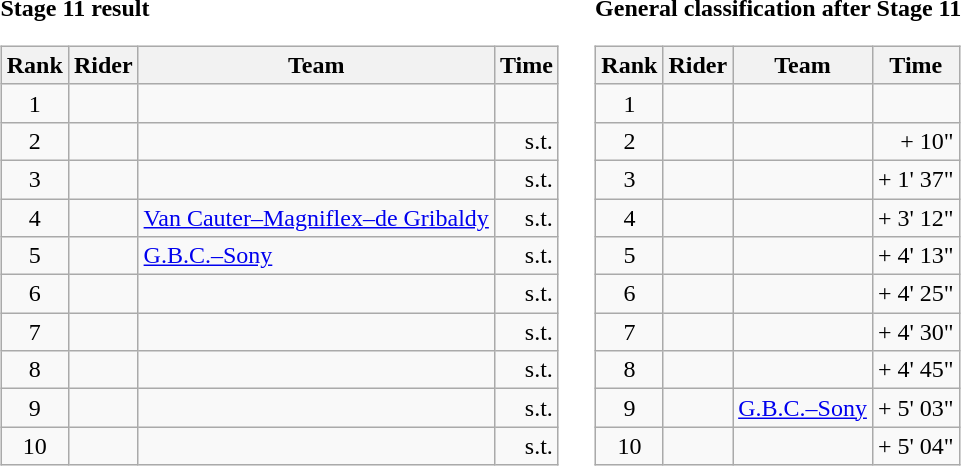<table>
<tr>
<td><strong>Stage 11 result</strong><br><table class="wikitable">
<tr>
<th scope="col">Rank</th>
<th scope="col">Rider</th>
<th scope="col">Team</th>
<th scope="col">Time</th>
</tr>
<tr>
<td style="text-align:center;">1</td>
<td></td>
<td></td>
<td style="text-align:right;"></td>
</tr>
<tr>
<td style="text-align:center;">2</td>
<td></td>
<td></td>
<td style="text-align:right;">s.t.</td>
</tr>
<tr>
<td style="text-align:center;">3</td>
<td></td>
<td></td>
<td style="text-align:right;">s.t.</td>
</tr>
<tr>
<td style="text-align:center;">4</td>
<td></td>
<td><a href='#'>Van Cauter–Magniflex–de Gribaldy</a></td>
<td style="text-align:right;">s.t.</td>
</tr>
<tr>
<td style="text-align:center;">5</td>
<td></td>
<td><a href='#'>G.B.C.–Sony</a></td>
<td style="text-align:right;">s.t.</td>
</tr>
<tr>
<td style="text-align:center;">6</td>
<td></td>
<td></td>
<td style="text-align:right;">s.t.</td>
</tr>
<tr>
<td style="text-align:center;">7</td>
<td></td>
<td></td>
<td style="text-align:right;">s.t.</td>
</tr>
<tr>
<td style="text-align:center;">8</td>
<td></td>
<td></td>
<td style="text-align:right;">s.t.</td>
</tr>
<tr>
<td style="text-align:center;">9</td>
<td></td>
<td></td>
<td style="text-align:right;">s.t.</td>
</tr>
<tr>
<td style="text-align:center;">10</td>
<td></td>
<td></td>
<td style="text-align:right;">s.t.</td>
</tr>
</table>
</td>
<td></td>
<td><strong>General classification after Stage 11</strong><br><table class="wikitable">
<tr>
<th scope="col">Rank</th>
<th scope="col">Rider</th>
<th scope="col">Team</th>
<th scope="col">Time</th>
</tr>
<tr>
<td style="text-align:center;">1</td>
<td></td>
<td></td>
<td style="text-align:right;"></td>
</tr>
<tr>
<td style="text-align:center;">2</td>
<td></td>
<td></td>
<td style="text-align:right;">+ 10"</td>
</tr>
<tr>
<td style="text-align:center;">3</td>
<td></td>
<td></td>
<td style="text-align:right;">+ 1' 37"</td>
</tr>
<tr>
<td style="text-align:center;">4</td>
<td></td>
<td></td>
<td style="text-align:right;">+ 3' 12"</td>
</tr>
<tr>
<td style="text-align:center;">5</td>
<td></td>
<td></td>
<td style="text-align:right;">+ 4' 13"</td>
</tr>
<tr>
<td style="text-align:center;">6</td>
<td></td>
<td></td>
<td style="text-align:right;">+ 4' 25"</td>
</tr>
<tr>
<td style="text-align:center;">7</td>
<td></td>
<td></td>
<td style="text-align:right;">+ 4' 30"</td>
</tr>
<tr>
<td style="text-align:center;">8</td>
<td></td>
<td></td>
<td style="text-align:right;">+ 4' 45"</td>
</tr>
<tr>
<td style="text-align:center;">9</td>
<td></td>
<td><a href='#'>G.B.C.–Sony</a></td>
<td style="text-align:right;">+ 5' 03"</td>
</tr>
<tr>
<td style="text-align:center;">10</td>
<td></td>
<td></td>
<td style="text-align:right;">+ 5' 04"</td>
</tr>
</table>
</td>
</tr>
</table>
